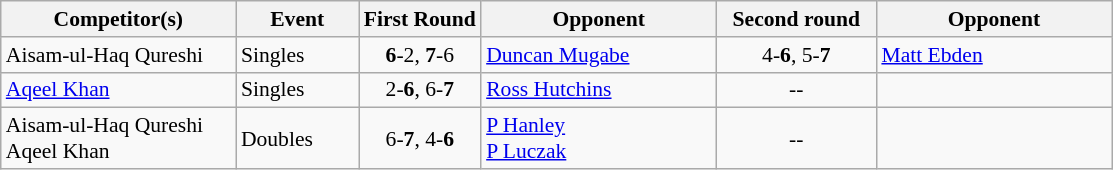<table class=wikitable style="font-size:90%">
<tr>
<th width=150>Competitor(s)</th>
<th width=75>Event</th>
<th width=75>First Round</th>
<th width=150>Opponent</th>
<th width=100>Second round</th>
<th width=150>Opponent</th>
</tr>
<tr>
<td>Aisam-ul-Haq Qureshi</td>
<td>Singles</td>
<td align="center"><strong>6</strong>-2, <strong>7</strong>-6</td>
<td><a href='#'>Duncan Mugabe</a></td>
<td align="center">4-<strong>6</strong>, 5-<strong>7</strong></td>
<td><a href='#'>Matt Ebden</a></td>
</tr>
<tr>
<td><a href='#'>Aqeel Khan</a></td>
<td>Singles</td>
<td align="center">2-<strong>6</strong>, 6-<strong>7</strong></td>
<td><a href='#'>Ross Hutchins</a></td>
<td align="center">--</td>
<td></td>
</tr>
<tr>
<td>Aisam-ul-Haq Qureshi <br> Aqeel Khan</td>
<td>Doubles</td>
<td align="center">6-<strong>7</strong>, 4-<strong>6</strong></td>
<td> <a href='#'>P Hanley</a><br>  <a href='#'>P Luczak</a></td>
<td align="center">--</td>
<td></td>
</tr>
</table>
